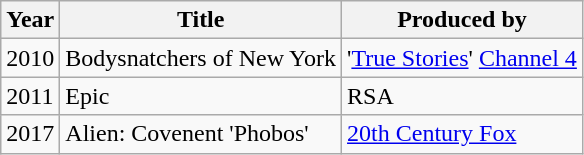<table class="wikitable">
<tr>
<th>Year</th>
<th>Title</th>
<th>Produced by</th>
</tr>
<tr>
<td>2010</td>
<td>Bodysnatchers of New York</td>
<td>'<a href='#'>True Stories</a>' <a href='#'>Channel 4</a></td>
</tr>
<tr>
<td>2011</td>
<td>Epic</td>
<td>RSA</td>
</tr>
<tr>
<td>2017</td>
<td>Alien: Covenent 'Phobos'</td>
<td><a href='#'>20th Century Fox</a></td>
</tr>
</table>
